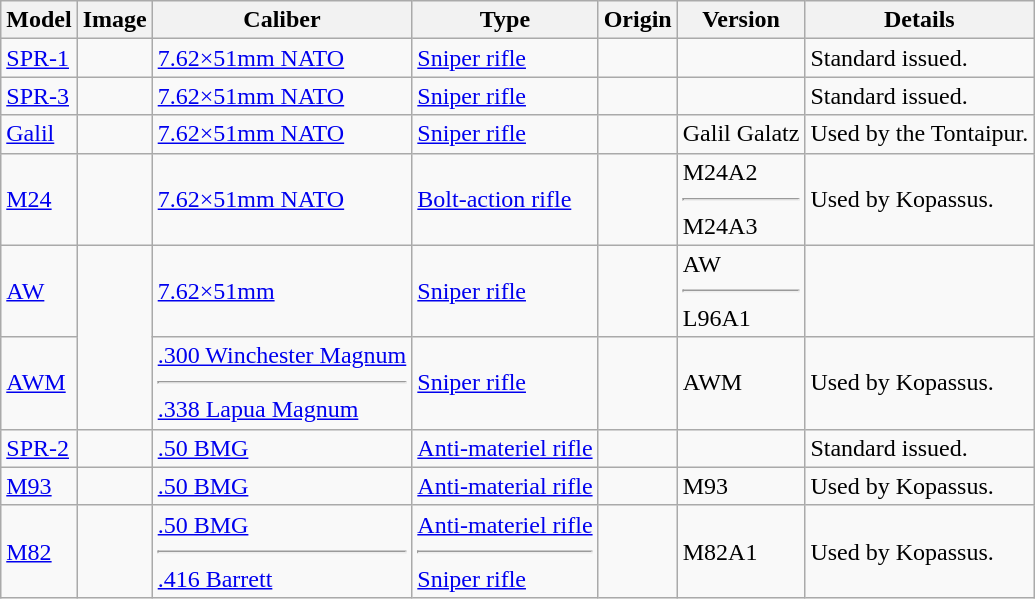<table class="wikitable">
<tr>
<th>Model</th>
<th>Image</th>
<th>Caliber</th>
<th>Type</th>
<th>Origin</th>
<th>Version</th>
<th>Details</th>
</tr>
<tr>
<td><a href='#'>SPR-1</a></td>
<td></td>
<td><a href='#'>7.62×51mm NATO</a></td>
<td><a href='#'>Sniper rifle</a></td>
<td></td>
<td></td>
<td>Standard issued.</td>
</tr>
<tr>
<td><a href='#'>SPR-3</a></td>
<td></td>
<td><a href='#'>7.62×51mm NATO</a></td>
<td><a href='#'>Sniper rifle</a></td>
<td></td>
<td></td>
<td>Standard issued.</td>
</tr>
<tr>
<td><a href='#'>Galil</a></td>
<td></td>
<td><a href='#'>7.62×51mm NATO</a></td>
<td><a href='#'>Sniper rifle</a></td>
<td></td>
<td>Galil Galatz</td>
<td>Used by the Tontaipur.</td>
</tr>
<tr>
<td><a href='#'>M24</a></td>
<td></td>
<td><a href='#'>7.62×51mm NATO</a></td>
<td><a href='#'>Bolt-action rifle</a></td>
<td></td>
<td>M24A2<hr>M24A3</td>
<td>Used by Kopassus.</td>
</tr>
<tr>
<td><a href='#'>AW</a></td>
<td rowspan="2"></td>
<td><a href='#'>7.62×51mm</a></td>
<td><a href='#'>Sniper rifle</a></td>
<td></td>
<td>AW<hr>L96A1</td>
<td></td>
</tr>
<tr>
<td><a href='#'>AWM</a></td>
<td><a href='#'>.300 Winchester Magnum</a><hr><a href='#'>.338 Lapua Magnum</a></td>
<td><a href='#'>Sniper rifle</a></td>
<td></td>
<td>AWM</td>
<td>Used by Kopassus.</td>
</tr>
<tr>
<td><a href='#'>SPR-2</a></td>
<td></td>
<td><a href='#'>.50 BMG</a></td>
<td><a href='#'>Anti-materiel rifle</a></td>
<td></td>
<td></td>
<td>Standard issued.</td>
</tr>
<tr>
<td><a href='#'>M93</a></td>
<td></td>
<td><a href='#'>.50 BMG</a></td>
<td><a href='#'>Anti-material rifle</a></td>
<td></td>
<td>M93</td>
<td>Used by Kopassus.</td>
</tr>
<tr>
<td><a href='#'>M82</a></td>
<td></td>
<td><a href='#'>.50 BMG</a><hr><a href='#'>.416 Barrett</a></td>
<td><a href='#'>Anti-materiel rifle</a><hr><a href='#'>Sniper rifle</a></td>
<td></td>
<td>M82A1</td>
<td>Used by Kopassus.</td>
</tr>
</table>
